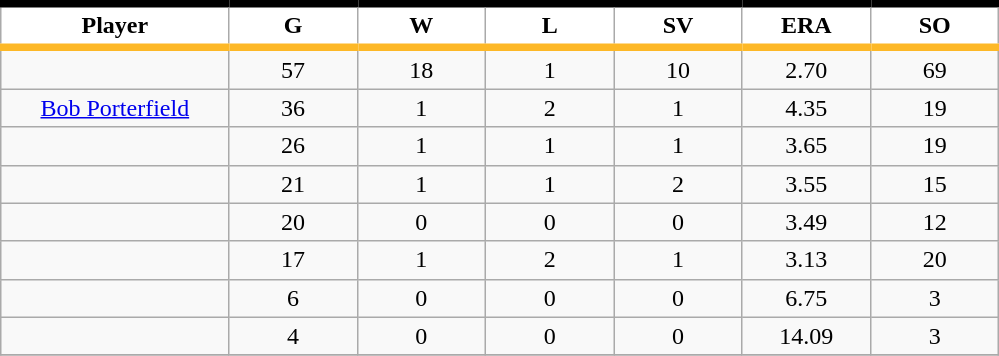<table class="wikitable sortable">
<tr>
<th style="background:#FFFFFF; border-top:#000000 5px solid; border-bottom:#FDB827 5px solid;" width="16%">Player</th>
<th style="background:#FFFFFF; border-top:#000000 5px solid; border-bottom:#FDB827 5px solid;" width="9%">G</th>
<th style="background:#FFFFFF; border-top:#000000 5px solid; border-bottom:#FDB827 5px solid;" width="9%">W</th>
<th style="background:#FFFFFF; border-top:#000000 5px solid; border-bottom:#FDB827 5px solid;" width="9%">L</th>
<th style="background:#FFFFFF; border-top:#000000 5px solid; border-bottom:#FDB827 5px solid;" width="9%">SV</th>
<th style="background:#FFFFFF; border-top:#000000 5px solid; border-bottom:#FDB827 5px solid;" width="9%">ERA</th>
<th style="background:#FFFFFF; border-top:#000000 5px solid; border-bottom:#FDB827 5px solid;" width="9%">SO</th>
</tr>
<tr align="center">
<td></td>
<td>57</td>
<td>18</td>
<td>1</td>
<td>10</td>
<td>2.70</td>
<td>69</td>
</tr>
<tr align="center">
<td><a href='#'>Bob Porterfield</a></td>
<td>36</td>
<td>1</td>
<td>2</td>
<td>1</td>
<td>4.35</td>
<td>19</td>
</tr>
<tr align="center">
<td></td>
<td>26</td>
<td>1</td>
<td>1</td>
<td>1</td>
<td>3.65</td>
<td>19</td>
</tr>
<tr align="center">
<td></td>
<td>21</td>
<td>1</td>
<td>1</td>
<td>2</td>
<td>3.55</td>
<td>15</td>
</tr>
<tr align="center">
<td></td>
<td>20</td>
<td>0</td>
<td>0</td>
<td>0</td>
<td>3.49</td>
<td>12</td>
</tr>
<tr align="center">
<td></td>
<td>17</td>
<td>1</td>
<td>2</td>
<td>1</td>
<td>3.13</td>
<td>20</td>
</tr>
<tr align="center">
<td></td>
<td>6</td>
<td>0</td>
<td>0</td>
<td>0</td>
<td>6.75</td>
<td>3</td>
</tr>
<tr align="center">
<td></td>
<td>4</td>
<td>0</td>
<td>0</td>
<td>0</td>
<td>14.09</td>
<td>3</td>
</tr>
<tr align="center">
</tr>
</table>
